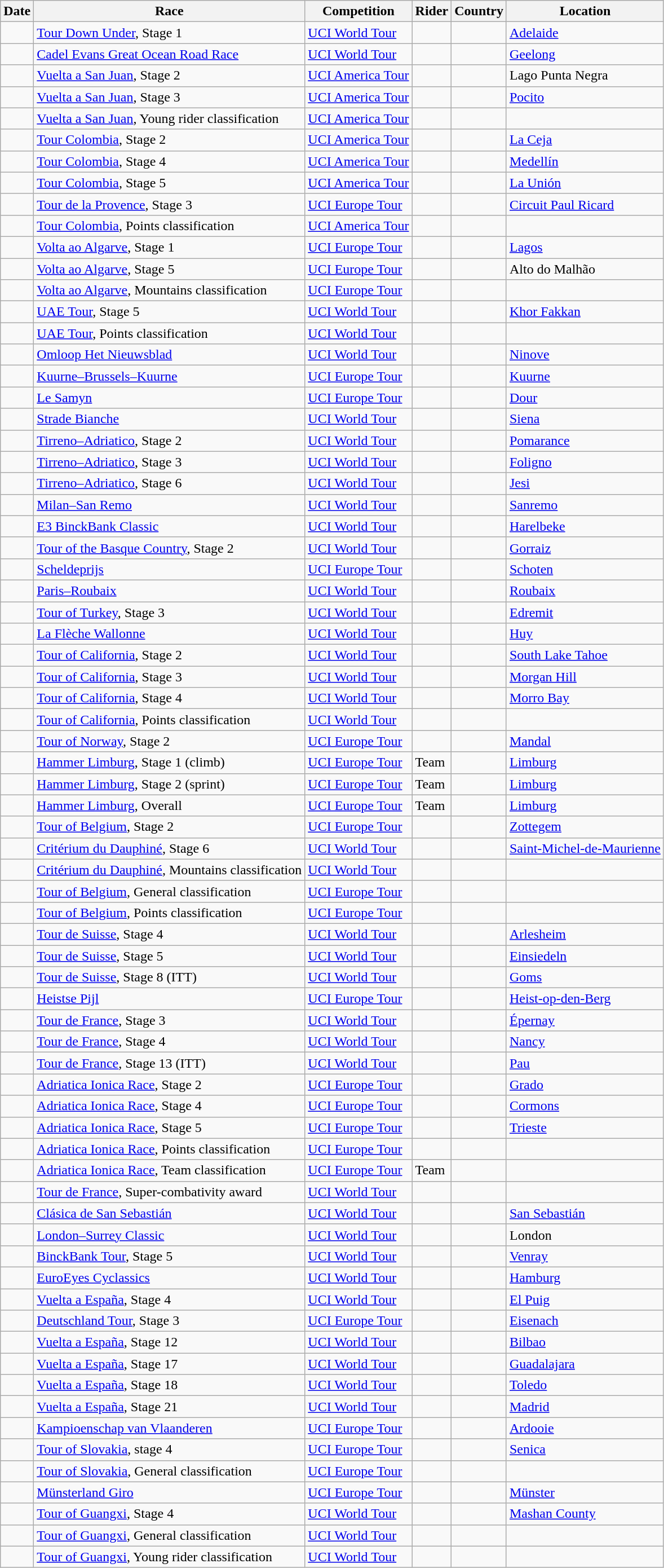<table class="wikitable sortable">
<tr>
<th>Date</th>
<th>Race</th>
<th>Competition</th>
<th>Rider</th>
<th>Country</th>
<th>Location</th>
</tr>
<tr>
<td></td>
<td><a href='#'>Tour Down Under</a>, Stage 1</td>
<td><a href='#'>UCI World Tour</a></td>
<td></td>
<td></td>
<td><a href='#'>Adelaide</a></td>
</tr>
<tr>
<td></td>
<td><a href='#'>Cadel Evans Great Ocean Road Race</a></td>
<td><a href='#'>UCI World Tour</a></td>
<td></td>
<td></td>
<td><a href='#'>Geelong</a></td>
</tr>
<tr>
<td></td>
<td><a href='#'>Vuelta a San Juan</a>, Stage 2</td>
<td><a href='#'>UCI America Tour</a></td>
<td></td>
<td></td>
<td>Lago Punta Negra</td>
</tr>
<tr>
<td></td>
<td><a href='#'>Vuelta a San Juan</a>, Stage 3</td>
<td><a href='#'>UCI America Tour</a></td>
<td></td>
<td></td>
<td><a href='#'>Pocito</a></td>
</tr>
<tr>
<td></td>
<td><a href='#'>Vuelta a San Juan</a>, Young rider classification</td>
<td><a href='#'>UCI America Tour</a></td>
<td></td>
<td></td>
<td></td>
</tr>
<tr>
<td></td>
<td><a href='#'>Tour Colombia</a>, Stage 2</td>
<td><a href='#'>UCI America Tour</a></td>
<td></td>
<td></td>
<td><a href='#'>La Ceja</a></td>
</tr>
<tr>
<td></td>
<td><a href='#'>Tour Colombia</a>, Stage 4</td>
<td><a href='#'>UCI America Tour</a></td>
<td></td>
<td></td>
<td><a href='#'>Medellín</a></td>
</tr>
<tr>
<td></td>
<td><a href='#'>Tour Colombia</a>, Stage 5</td>
<td><a href='#'>UCI America Tour</a></td>
<td></td>
<td></td>
<td><a href='#'>La Unión</a></td>
</tr>
<tr>
<td></td>
<td><a href='#'>Tour de la Provence</a>, Stage 3</td>
<td><a href='#'>UCI Europe Tour</a></td>
<td></td>
<td></td>
<td><a href='#'>Circuit Paul Ricard</a></td>
</tr>
<tr>
<td></td>
<td><a href='#'>Tour Colombia</a>, Points classification</td>
<td><a href='#'>UCI America Tour</a></td>
<td></td>
<td></td>
<td></td>
</tr>
<tr>
<td></td>
<td><a href='#'>Volta ao Algarve</a>, Stage 1</td>
<td><a href='#'>UCI Europe Tour</a></td>
<td></td>
<td></td>
<td><a href='#'>Lagos</a></td>
</tr>
<tr>
<td></td>
<td><a href='#'>Volta ao Algarve</a>, Stage 5</td>
<td><a href='#'>UCI Europe Tour</a></td>
<td></td>
<td></td>
<td>Alto do Malhão</td>
</tr>
<tr>
<td></td>
<td><a href='#'>Volta ao Algarve</a>, Mountains classification</td>
<td><a href='#'>UCI Europe Tour</a></td>
<td></td>
<td></td>
<td></td>
</tr>
<tr>
<td></td>
<td><a href='#'>UAE Tour</a>, Stage 5</td>
<td><a href='#'>UCI World Tour</a></td>
<td></td>
<td></td>
<td><a href='#'>Khor Fakkan</a></td>
</tr>
<tr>
<td></td>
<td><a href='#'>UAE Tour</a>, Points classification</td>
<td><a href='#'>UCI World Tour</a></td>
<td></td>
<td></td>
<td></td>
</tr>
<tr>
<td></td>
<td><a href='#'>Omloop Het Nieuwsblad</a></td>
<td><a href='#'>UCI World Tour</a></td>
<td></td>
<td></td>
<td><a href='#'>Ninove</a></td>
</tr>
<tr>
<td></td>
<td><a href='#'>Kuurne–Brussels–Kuurne</a></td>
<td><a href='#'>UCI Europe Tour</a></td>
<td></td>
<td></td>
<td><a href='#'>Kuurne</a></td>
</tr>
<tr>
<td></td>
<td><a href='#'>Le Samyn</a></td>
<td><a href='#'>UCI Europe Tour</a></td>
<td></td>
<td></td>
<td><a href='#'>Dour</a></td>
</tr>
<tr>
<td></td>
<td><a href='#'>Strade Bianche</a></td>
<td><a href='#'>UCI World Tour</a></td>
<td></td>
<td></td>
<td><a href='#'>Siena</a></td>
</tr>
<tr>
<td></td>
<td><a href='#'>Tirreno–Adriatico</a>, Stage 2</td>
<td><a href='#'>UCI World Tour</a></td>
<td></td>
<td></td>
<td><a href='#'>Pomarance</a></td>
</tr>
<tr>
<td></td>
<td><a href='#'>Tirreno–Adriatico</a>, Stage 3</td>
<td><a href='#'>UCI World Tour</a></td>
<td></td>
<td></td>
<td><a href='#'>Foligno</a></td>
</tr>
<tr>
<td></td>
<td><a href='#'>Tirreno–Adriatico</a>, Stage 6</td>
<td><a href='#'>UCI World Tour</a></td>
<td></td>
<td></td>
<td><a href='#'>Jesi</a></td>
</tr>
<tr>
<td></td>
<td><a href='#'>Milan–San Remo</a></td>
<td><a href='#'>UCI World Tour</a></td>
<td></td>
<td></td>
<td><a href='#'>Sanremo</a></td>
</tr>
<tr>
<td></td>
<td><a href='#'>E3 BinckBank Classic</a></td>
<td><a href='#'>UCI World Tour</a></td>
<td></td>
<td></td>
<td><a href='#'>Harelbeke</a></td>
</tr>
<tr>
<td></td>
<td><a href='#'>Tour of the Basque Country</a>, Stage 2</td>
<td><a href='#'>UCI World Tour</a></td>
<td></td>
<td></td>
<td><a href='#'>Gorraiz</a></td>
</tr>
<tr>
<td></td>
<td><a href='#'>Scheldeprijs</a></td>
<td><a href='#'>UCI Europe Tour</a></td>
<td></td>
<td></td>
<td><a href='#'>Schoten</a></td>
</tr>
<tr>
<td></td>
<td><a href='#'>Paris–Roubaix</a></td>
<td><a href='#'>UCI World Tour</a></td>
<td></td>
<td></td>
<td><a href='#'>Roubaix</a></td>
</tr>
<tr>
<td></td>
<td><a href='#'>Tour of Turkey</a>, Stage 3</td>
<td><a href='#'>UCI World Tour</a></td>
<td></td>
<td></td>
<td><a href='#'>Edremit</a></td>
</tr>
<tr>
<td></td>
<td><a href='#'>La Flèche Wallonne</a></td>
<td><a href='#'>UCI World Tour</a></td>
<td></td>
<td></td>
<td><a href='#'>Huy</a></td>
</tr>
<tr>
<td></td>
<td><a href='#'>Tour of California</a>, Stage 2</td>
<td><a href='#'>UCI World Tour</a></td>
<td></td>
<td></td>
<td><a href='#'>South Lake Tahoe</a></td>
</tr>
<tr>
<td></td>
<td><a href='#'>Tour of California</a>, Stage 3</td>
<td><a href='#'>UCI World Tour</a></td>
<td></td>
<td></td>
<td><a href='#'>Morgan Hill</a></td>
</tr>
<tr>
<td></td>
<td><a href='#'>Tour of California</a>, Stage 4</td>
<td><a href='#'>UCI World Tour</a></td>
<td></td>
<td></td>
<td><a href='#'>Morro Bay</a></td>
</tr>
<tr>
<td></td>
<td><a href='#'>Tour of California</a>, Points classification</td>
<td><a href='#'>UCI World Tour</a></td>
<td></td>
<td></td>
<td></td>
</tr>
<tr>
<td></td>
<td><a href='#'>Tour of Norway</a>, Stage 2</td>
<td><a href='#'>UCI Europe Tour</a></td>
<td></td>
<td></td>
<td><a href='#'>Mandal</a></td>
</tr>
<tr>
<td></td>
<td><a href='#'>Hammer Limburg</a>, Stage 1 (climb)</td>
<td><a href='#'>UCI Europe Tour</a></td>
<td>Team</td>
<td></td>
<td><a href='#'>Limburg</a></td>
</tr>
<tr>
<td></td>
<td><a href='#'>Hammer Limburg</a>, Stage 2 (sprint)</td>
<td><a href='#'>UCI Europe Tour</a></td>
<td>Team</td>
<td></td>
<td><a href='#'>Limburg</a></td>
</tr>
<tr>
<td></td>
<td><a href='#'>Hammer Limburg</a>, Overall</td>
<td><a href='#'>UCI Europe Tour</a></td>
<td>Team</td>
<td></td>
<td><a href='#'>Limburg</a></td>
</tr>
<tr>
<td></td>
<td><a href='#'>Tour of Belgium</a>, Stage 2</td>
<td><a href='#'>UCI Europe Tour</a></td>
<td></td>
<td></td>
<td><a href='#'>Zottegem</a></td>
</tr>
<tr>
<td></td>
<td><a href='#'>Critérium du Dauphiné</a>, Stage 6</td>
<td><a href='#'>UCI World Tour</a></td>
<td></td>
<td></td>
<td><a href='#'>Saint-Michel-de-Maurienne</a></td>
</tr>
<tr>
<td></td>
<td><a href='#'>Critérium du Dauphiné</a>, Mountains classification</td>
<td><a href='#'>UCI World Tour</a></td>
<td></td>
<td></td>
<td></td>
</tr>
<tr>
<td></td>
<td><a href='#'>Tour of Belgium</a>, General classification</td>
<td><a href='#'>UCI Europe Tour</a></td>
<td></td>
<td></td>
<td></td>
</tr>
<tr>
<td></td>
<td><a href='#'>Tour of Belgium</a>, Points classification</td>
<td><a href='#'>UCI Europe Tour</a></td>
<td></td>
<td></td>
<td></td>
</tr>
<tr>
<td></td>
<td><a href='#'>Tour de Suisse</a>, Stage 4</td>
<td><a href='#'>UCI World Tour</a></td>
<td></td>
<td></td>
<td><a href='#'>Arlesheim</a></td>
</tr>
<tr>
<td></td>
<td><a href='#'>Tour de Suisse</a>, Stage 5</td>
<td><a href='#'>UCI World Tour</a></td>
<td></td>
<td></td>
<td><a href='#'>Einsiedeln</a></td>
</tr>
<tr>
<td></td>
<td><a href='#'>Tour de Suisse</a>, Stage 8 (ITT)</td>
<td><a href='#'>UCI World Tour</a></td>
<td></td>
<td></td>
<td><a href='#'>Goms</a></td>
</tr>
<tr>
<td></td>
<td><a href='#'>Heistse Pijl</a></td>
<td><a href='#'>UCI Europe Tour</a></td>
<td></td>
<td></td>
<td><a href='#'>Heist-op-den-Berg</a></td>
</tr>
<tr>
<td></td>
<td><a href='#'>Tour de France</a>, Stage 3</td>
<td><a href='#'>UCI World Tour</a></td>
<td></td>
<td></td>
<td><a href='#'>Épernay</a></td>
</tr>
<tr>
<td></td>
<td><a href='#'>Tour de France</a>, Stage 4</td>
<td><a href='#'>UCI World Tour</a></td>
<td></td>
<td></td>
<td><a href='#'>Nancy</a></td>
</tr>
<tr>
<td></td>
<td><a href='#'>Tour de France</a>, Stage 13 (ITT)</td>
<td><a href='#'>UCI World Tour</a></td>
<td></td>
<td></td>
<td><a href='#'>Pau</a></td>
</tr>
<tr>
<td></td>
<td><a href='#'>Adriatica Ionica Race</a>, Stage 2</td>
<td><a href='#'>UCI Europe Tour</a></td>
<td></td>
<td></td>
<td><a href='#'>Grado</a></td>
</tr>
<tr>
<td></td>
<td><a href='#'>Adriatica Ionica Race</a>, Stage 4</td>
<td><a href='#'>UCI Europe Tour</a></td>
<td></td>
<td></td>
<td><a href='#'>Cormons</a></td>
</tr>
<tr>
<td></td>
<td><a href='#'>Adriatica Ionica Race</a>, Stage 5</td>
<td><a href='#'>UCI Europe Tour</a></td>
<td></td>
<td></td>
<td><a href='#'>Trieste</a></td>
</tr>
<tr>
<td></td>
<td><a href='#'>Adriatica Ionica Race</a>, Points classification</td>
<td><a href='#'>UCI Europe Tour</a></td>
<td></td>
<td></td>
<td></td>
</tr>
<tr>
<td></td>
<td><a href='#'>Adriatica Ionica Race</a>, Team classification</td>
<td><a href='#'>UCI Europe Tour</a></td>
<td>Team</td>
<td></td>
<td></td>
</tr>
<tr>
<td></td>
<td><a href='#'>Tour de France</a>, Super-combativity award</td>
<td><a href='#'>UCI World Tour</a></td>
<td></td>
<td></td>
<td></td>
</tr>
<tr>
<td></td>
<td><a href='#'>Clásica de San Sebastián</a></td>
<td><a href='#'>UCI World Tour</a></td>
<td></td>
<td></td>
<td><a href='#'>San Sebastián</a></td>
</tr>
<tr>
<td></td>
<td><a href='#'>London–Surrey Classic</a></td>
<td><a href='#'>UCI World Tour</a></td>
<td></td>
<td></td>
<td>London</td>
</tr>
<tr>
<td></td>
<td><a href='#'>BinckBank Tour</a>, Stage 5</td>
<td><a href='#'>UCI World Tour</a></td>
<td></td>
<td></td>
<td><a href='#'>Venray</a></td>
</tr>
<tr>
<td></td>
<td><a href='#'>EuroEyes Cyclassics</a></td>
<td><a href='#'>UCI World Tour</a></td>
<td></td>
<td></td>
<td><a href='#'>Hamburg</a></td>
</tr>
<tr>
<td></td>
<td><a href='#'>Vuelta a España</a>, Stage 4</td>
<td><a href='#'>UCI World Tour</a></td>
<td></td>
<td></td>
<td><a href='#'>El Puig</a></td>
</tr>
<tr>
<td></td>
<td><a href='#'>Deutschland Tour</a>, Stage 3</td>
<td><a href='#'>UCI Europe Tour</a></td>
<td></td>
<td></td>
<td><a href='#'>Eisenach</a></td>
</tr>
<tr>
<td></td>
<td><a href='#'>Vuelta a España</a>, Stage 12</td>
<td><a href='#'>UCI World Tour</a></td>
<td></td>
<td></td>
<td><a href='#'>Bilbao</a></td>
</tr>
<tr>
<td></td>
<td><a href='#'>Vuelta a España</a>, Stage 17</td>
<td><a href='#'>UCI World Tour</a></td>
<td></td>
<td></td>
<td><a href='#'>Guadalajara</a></td>
</tr>
<tr>
<td></td>
<td><a href='#'>Vuelta a España</a>, Stage 18</td>
<td><a href='#'>UCI World Tour</a></td>
<td></td>
<td></td>
<td><a href='#'>Toledo</a></td>
</tr>
<tr>
<td></td>
<td><a href='#'>Vuelta a España</a>, Stage 21</td>
<td><a href='#'>UCI World Tour</a></td>
<td></td>
<td></td>
<td><a href='#'>Madrid</a></td>
</tr>
<tr>
<td></td>
<td><a href='#'>Kampioenschap van Vlaanderen</a></td>
<td><a href='#'>UCI Europe Tour</a></td>
<td></td>
<td></td>
<td><a href='#'>Ardooie</a></td>
</tr>
<tr>
<td></td>
<td><a href='#'>Tour of Slovakia</a>, stage 4</td>
<td><a href='#'>UCI Europe Tour</a></td>
<td></td>
<td></td>
<td><a href='#'>Senica</a></td>
</tr>
<tr>
<td></td>
<td><a href='#'>Tour of Slovakia</a>, General classification</td>
<td><a href='#'>UCI Europe Tour</a></td>
<td></td>
<td></td>
<td></td>
</tr>
<tr>
<td></td>
<td><a href='#'>Münsterland Giro</a></td>
<td><a href='#'>UCI Europe Tour</a></td>
<td></td>
<td></td>
<td><a href='#'>Münster</a></td>
</tr>
<tr>
<td></td>
<td><a href='#'>Tour of Guangxi</a>, Stage 4</td>
<td><a href='#'>UCI World Tour</a></td>
<td></td>
<td></td>
<td><a href='#'>Mashan County</a></td>
</tr>
<tr>
<td></td>
<td><a href='#'>Tour of Guangxi</a>, General classification</td>
<td><a href='#'>UCI World Tour</a></td>
<td></td>
<td></td>
<td></td>
</tr>
<tr>
<td></td>
<td><a href='#'>Tour of Guangxi</a>, Young rider classification</td>
<td><a href='#'>UCI World Tour</a></td>
<td></td>
<td></td>
<td></td>
</tr>
</table>
